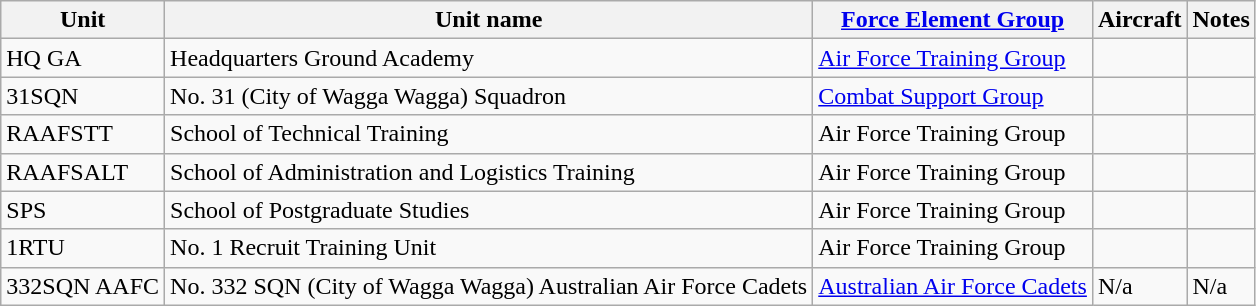<table class="wikitable plainrowheaders">
<tr>
<th>Unit</th>
<th>Unit name</th>
<th><a href='#'>Force Element Group</a></th>
<th>Aircraft</th>
<th>Notes</th>
</tr>
<tr>
<td scope="col">HQ GA</td>
<td>Headquarters Ground Academy</td>
<td><a href='#'>Air Force Training Group</a></td>
<td></td>
<td></td>
</tr>
<tr>
<td scope="col">31SQN</td>
<td>No. 31 (City of Wagga Wagga) Squadron</td>
<td><a href='#'>Combat Support Group</a></td>
<td></td>
<td></td>
</tr>
<tr>
<td scope="col">RAAFSTT</td>
<td>School of Technical Training</td>
<td>Air Force Training Group</td>
<td></td>
<td></td>
</tr>
<tr>
<td scope="col">RAAFSALT</td>
<td>School of Administration and Logistics Training</td>
<td>Air Force Training Group</td>
<td></td>
<td></td>
</tr>
<tr>
<td scope="col">SPS</td>
<td>School of Postgraduate Studies</td>
<td>Air Force Training Group</td>
<td></td>
<td></td>
</tr>
<tr>
<td scope="col">1RTU</td>
<td>No. 1 Recruit Training Unit</td>
<td>Air Force Training Group</td>
<td></td>
<td></td>
</tr>
<tr>
<td>332SQN AAFC</td>
<td>No. 332 SQN (City of Wagga Wagga) Australian Air Force Cadets</td>
<td><a href='#'>Australian Air Force Cadets</a></td>
<td>N/a</td>
<td>N/a</td>
</tr>
</table>
